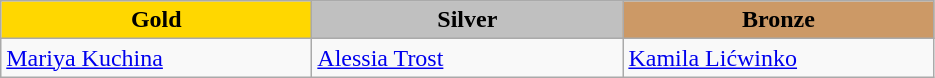<table class="wikitable" style="text-align:left">
<tr align="center">
<td width=200 bgcolor=gold><strong>Gold</strong></td>
<td width=200 bgcolor=silver><strong>Silver</strong></td>
<td width=200 bgcolor=CC9966><strong>Bronze</strong></td>
</tr>
<tr>
<td><a href='#'>Mariya Kuchina</a><br><em></em></td>
<td><a href='#'>Alessia Trost</a><br><em></em></td>
<td><a href='#'>Kamila Lićwinko</a><br><em></em></td>
</tr>
</table>
